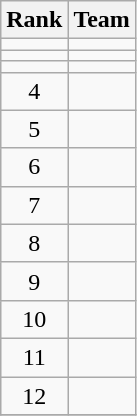<table class="wikitable">
<tr>
<th>Rank</th>
<th>Team</th>
</tr>
<tr>
<td align=center></td>
<td></td>
</tr>
<tr>
<td align=center></td>
<td></td>
</tr>
<tr>
<td align=center></td>
<td></td>
</tr>
<tr>
<td align=center>4</td>
<td></td>
</tr>
<tr>
<td align=center>5</td>
<td></td>
</tr>
<tr>
<td align=center>6</td>
<td></td>
</tr>
<tr>
<td align=center>7</td>
<td></td>
</tr>
<tr>
<td align=center>8</td>
<td></td>
</tr>
<tr>
<td align=center>9</td>
<td></td>
</tr>
<tr>
<td align=center>10</td>
<td></td>
</tr>
<tr>
<td align=center>11</td>
<td></td>
</tr>
<tr>
<td align=center>12</td>
<td></td>
</tr>
<tr>
</tr>
</table>
